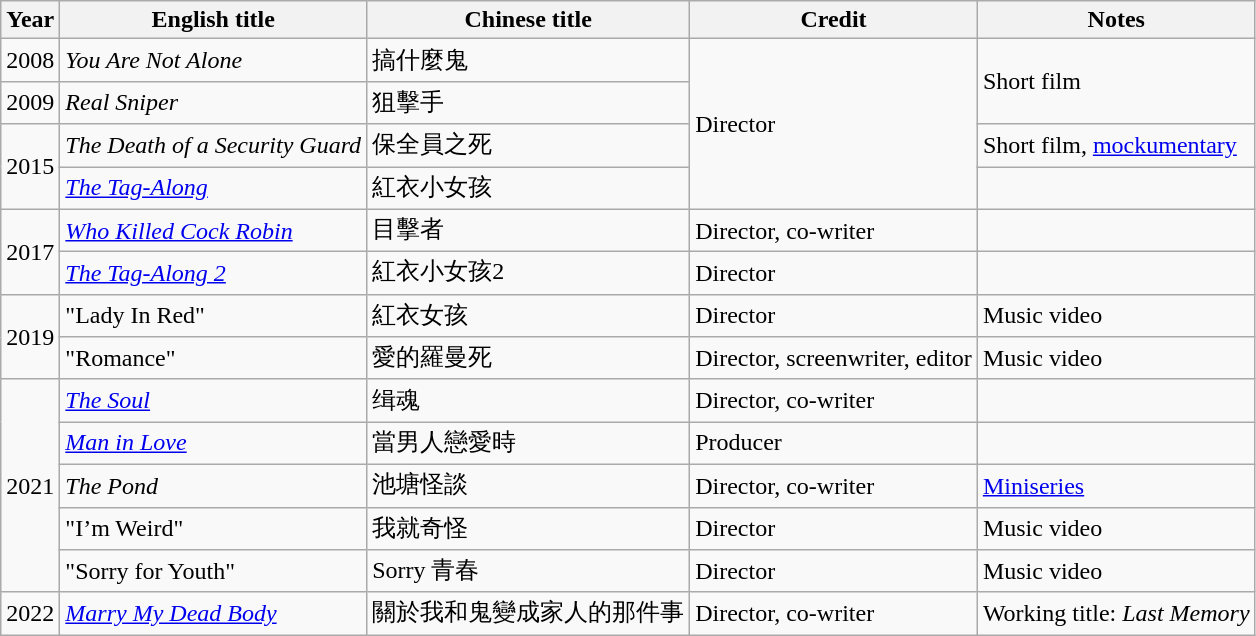<table class="wikitable sortable">
<tr>
<th>Year</th>
<th>English title</th>
<th>Chinese title</th>
<th>Credit</th>
<th class="unsortable">Notes</th>
</tr>
<tr>
<td>2008</td>
<td><em>You Are Not Alone </em></td>
<td>搞什麼鬼</td>
<td rowspan="4">Director</td>
<td rowspan="2">Short film</td>
</tr>
<tr>
<td>2009</td>
<td><em>Real Sniper</em></td>
<td>狙擊手</td>
</tr>
<tr>
<td rowspan="2">2015</td>
<td><em>The Death of a Security Guard</em></td>
<td>保全員之死</td>
<td>Short film, <a href='#'>mockumentary</a></td>
</tr>
<tr>
<td><em><a href='#'>The Tag-Along</a></em></td>
<td>紅衣小女孩</td>
<td></td>
</tr>
<tr>
<td rowspan="2">2017</td>
<td><em><a href='#'>Who Killed Cock Robin</a></em></td>
<td>目擊者</td>
<td>Director, co-writer</td>
<td></td>
</tr>
<tr>
<td><em><a href='#'>The Tag-Along 2</a></em></td>
<td>紅衣小女孩2</td>
<td>Director</td>
<td></td>
</tr>
<tr>
<td rowspan="2">2019</td>
<td>"Lady In Red"</td>
<td>紅衣女孩</td>
<td>Director</td>
<td>Music video</td>
</tr>
<tr>
<td>"Romance"</td>
<td>愛的羅曼死</td>
<td>Director, screenwriter, editor</td>
<td>Music video</td>
</tr>
<tr>
<td rowspan="5">2021</td>
<td><em><a href='#'>The Soul</a></em></td>
<td>缉魂</td>
<td>Director, co-writer</td>
</tr>
<tr>
<td><em><a href='#'>Man in Love</a></em></td>
<td>當男人戀愛時</td>
<td>Producer</td>
<td></td>
</tr>
<tr>
<td><em>The Pond</em></td>
<td>池塘怪談</td>
<td>Director, co-writer</td>
<td><a href='#'>Miniseries</a></td>
</tr>
<tr>
<td>"I’m Weird"</td>
<td>我就奇怪</td>
<td>Director</td>
<td>Music video</td>
</tr>
<tr>
<td>"Sorry for Youth"</td>
<td>Sorry 青春</td>
<td>Director</td>
<td>Music video</td>
</tr>
<tr>
<td>2022</td>
<td><em><a href='#'>Marry My Dead Body</a></em></td>
<td>關於我和鬼變成家人的那件事</td>
<td>Director, co-writer</td>
<td>Working title: <em>Last Memory</em></td>
</tr>
</table>
